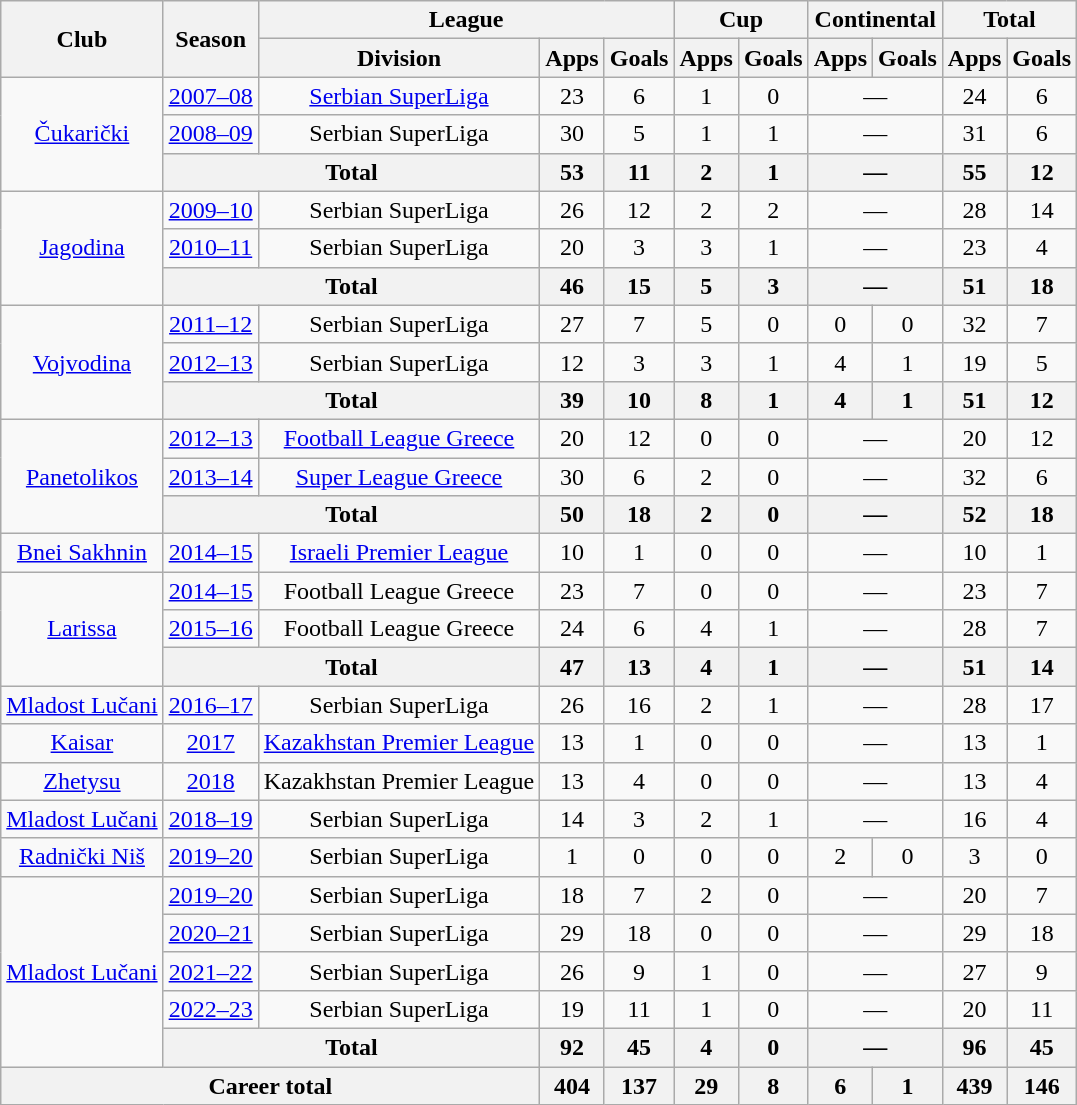<table class="wikitable" style="text-align:center">
<tr>
<th rowspan="2">Club</th>
<th rowspan="2">Season</th>
<th colspan="3">League</th>
<th colspan="2">Cup</th>
<th colspan="2">Continental</th>
<th colspan="2">Total</th>
</tr>
<tr>
<th>Division</th>
<th>Apps</th>
<th>Goals</th>
<th>Apps</th>
<th>Goals</th>
<th>Apps</th>
<th>Goals</th>
<th>Apps</th>
<th>Goals</th>
</tr>
<tr>
<td rowspan="3"><a href='#'>Čukarički</a></td>
<td><a href='#'>2007–08</a></td>
<td><a href='#'>Serbian SuperLiga</a></td>
<td>23</td>
<td>6</td>
<td>1</td>
<td>0</td>
<td colspan="2">—</td>
<td>24</td>
<td>6</td>
</tr>
<tr>
<td><a href='#'>2008–09</a></td>
<td>Serbian SuperLiga</td>
<td>30</td>
<td>5</td>
<td>1</td>
<td>1</td>
<td colspan="2">—</td>
<td>31</td>
<td>6</td>
</tr>
<tr>
<th colspan="2">Total</th>
<th>53</th>
<th>11</th>
<th>2</th>
<th>1</th>
<th colspan="2">—</th>
<th>55</th>
<th>12</th>
</tr>
<tr>
<td rowspan="3"><a href='#'>Jagodina</a></td>
<td><a href='#'>2009–10</a></td>
<td>Serbian SuperLiga</td>
<td>26</td>
<td>12</td>
<td>2</td>
<td>2</td>
<td colspan="2">—</td>
<td>28</td>
<td>14</td>
</tr>
<tr>
<td><a href='#'>2010–11</a></td>
<td>Serbian SuperLiga</td>
<td>20</td>
<td>3</td>
<td>3</td>
<td>1</td>
<td colspan="2">—</td>
<td>23</td>
<td>4</td>
</tr>
<tr>
<th colspan="2">Total</th>
<th>46</th>
<th>15</th>
<th>5</th>
<th>3</th>
<th colspan="2">—</th>
<th>51</th>
<th>18</th>
</tr>
<tr>
<td rowspan="3"><a href='#'>Vojvodina</a></td>
<td><a href='#'>2011–12</a></td>
<td>Serbian SuperLiga</td>
<td>27</td>
<td>7</td>
<td>5</td>
<td>0</td>
<td>0</td>
<td>0</td>
<td>32</td>
<td>7</td>
</tr>
<tr>
<td><a href='#'>2012–13</a></td>
<td>Serbian SuperLiga</td>
<td>12</td>
<td>3</td>
<td>3</td>
<td>1</td>
<td>4</td>
<td>1</td>
<td>19</td>
<td>5</td>
</tr>
<tr>
<th colspan="2">Total</th>
<th>39</th>
<th>10</th>
<th>8</th>
<th>1</th>
<th>4</th>
<th>1</th>
<th>51</th>
<th>12</th>
</tr>
<tr>
<td rowspan="3"><a href='#'>Panetolikos</a></td>
<td><a href='#'>2012–13</a></td>
<td><a href='#'>Football League Greece</a></td>
<td>20</td>
<td>12</td>
<td>0</td>
<td>0</td>
<td colspan="2">—</td>
<td>20</td>
<td>12</td>
</tr>
<tr>
<td><a href='#'>2013–14</a></td>
<td><a href='#'>Super League Greece</a></td>
<td>30</td>
<td>6</td>
<td>2</td>
<td>0</td>
<td colspan="2">—</td>
<td>32</td>
<td>6</td>
</tr>
<tr>
<th colspan="2">Total</th>
<th>50</th>
<th>18</th>
<th>2</th>
<th>0</th>
<th colspan="2">—</th>
<th>52</th>
<th>18</th>
</tr>
<tr>
<td><a href='#'>Bnei Sakhnin</a></td>
<td><a href='#'>2014–15</a></td>
<td><a href='#'>Israeli Premier League</a></td>
<td>10</td>
<td>1</td>
<td>0</td>
<td>0</td>
<td colspan="2">—</td>
<td>10</td>
<td>1</td>
</tr>
<tr>
<td rowspan="3"><a href='#'>Larissa</a></td>
<td><a href='#'>2014–15</a></td>
<td>Football League Greece</td>
<td>23</td>
<td>7</td>
<td>0</td>
<td>0</td>
<td colspan="2">—</td>
<td>23</td>
<td>7</td>
</tr>
<tr>
<td><a href='#'>2015–16</a></td>
<td>Football League Greece</td>
<td>24</td>
<td>6</td>
<td>4</td>
<td>1</td>
<td colspan="2">—</td>
<td>28</td>
<td>7</td>
</tr>
<tr>
<th colspan="2">Total</th>
<th>47</th>
<th>13</th>
<th>4</th>
<th>1</th>
<th colspan="2">—</th>
<th>51</th>
<th>14</th>
</tr>
<tr>
<td><a href='#'>Mladost Lučani</a></td>
<td><a href='#'>2016–17</a></td>
<td>Serbian SuperLiga</td>
<td>26</td>
<td>16</td>
<td>2</td>
<td>1</td>
<td colspan="2">—</td>
<td>28</td>
<td>17</td>
</tr>
<tr>
<td><a href='#'>Kaisar</a></td>
<td><a href='#'>2017</a></td>
<td><a href='#'>Kazakhstan Premier League</a></td>
<td>13</td>
<td>1</td>
<td>0</td>
<td>0</td>
<td colspan="2">—</td>
<td>13</td>
<td>1</td>
</tr>
<tr>
<td><a href='#'>Zhetysu</a></td>
<td><a href='#'>2018</a></td>
<td>Kazakhstan Premier League</td>
<td>13</td>
<td>4</td>
<td>0</td>
<td>0</td>
<td colspan="2">—</td>
<td>13</td>
<td>4</td>
</tr>
<tr>
<td><a href='#'>Mladost Lučani</a></td>
<td><a href='#'>2018–19</a></td>
<td>Serbian SuperLiga</td>
<td>14</td>
<td>3</td>
<td>2</td>
<td>1</td>
<td colspan="2">—</td>
<td>16</td>
<td>4</td>
</tr>
<tr>
<td><a href='#'>Radnički Niš</a></td>
<td><a href='#'>2019–20</a></td>
<td>Serbian SuperLiga</td>
<td>1</td>
<td>0</td>
<td>0</td>
<td>0</td>
<td>2</td>
<td>0</td>
<td>3</td>
<td>0</td>
</tr>
<tr>
<td rowspan="5"><a href='#'>Mladost Lučani</a></td>
<td><a href='#'>2019–20</a></td>
<td>Serbian SuperLiga</td>
<td>18</td>
<td>7</td>
<td>2</td>
<td>0</td>
<td colspan="2">—</td>
<td>20</td>
<td>7</td>
</tr>
<tr>
<td><a href='#'>2020–21</a></td>
<td>Serbian SuperLiga</td>
<td>29</td>
<td>18</td>
<td>0</td>
<td>0</td>
<td colspan="2">—</td>
<td>29</td>
<td>18</td>
</tr>
<tr>
<td><a href='#'>2021–22</a></td>
<td>Serbian SuperLiga</td>
<td>26</td>
<td>9</td>
<td>1</td>
<td>0</td>
<td colspan="2">—</td>
<td>27</td>
<td>9</td>
</tr>
<tr>
<td><a href='#'>2022–23</a></td>
<td>Serbian SuperLiga</td>
<td>19</td>
<td>11</td>
<td>1</td>
<td>0</td>
<td colspan="2">—</td>
<td>20</td>
<td>11</td>
</tr>
<tr>
<th colspan="2">Total</th>
<th>92</th>
<th>45</th>
<th>4</th>
<th>0</th>
<th colspan="2">—</th>
<th>96</th>
<th>45</th>
</tr>
<tr>
<th colspan="3">Career total</th>
<th>404</th>
<th>137</th>
<th>29</th>
<th>8</th>
<th>6</th>
<th>1</th>
<th>439</th>
<th>146</th>
</tr>
</table>
